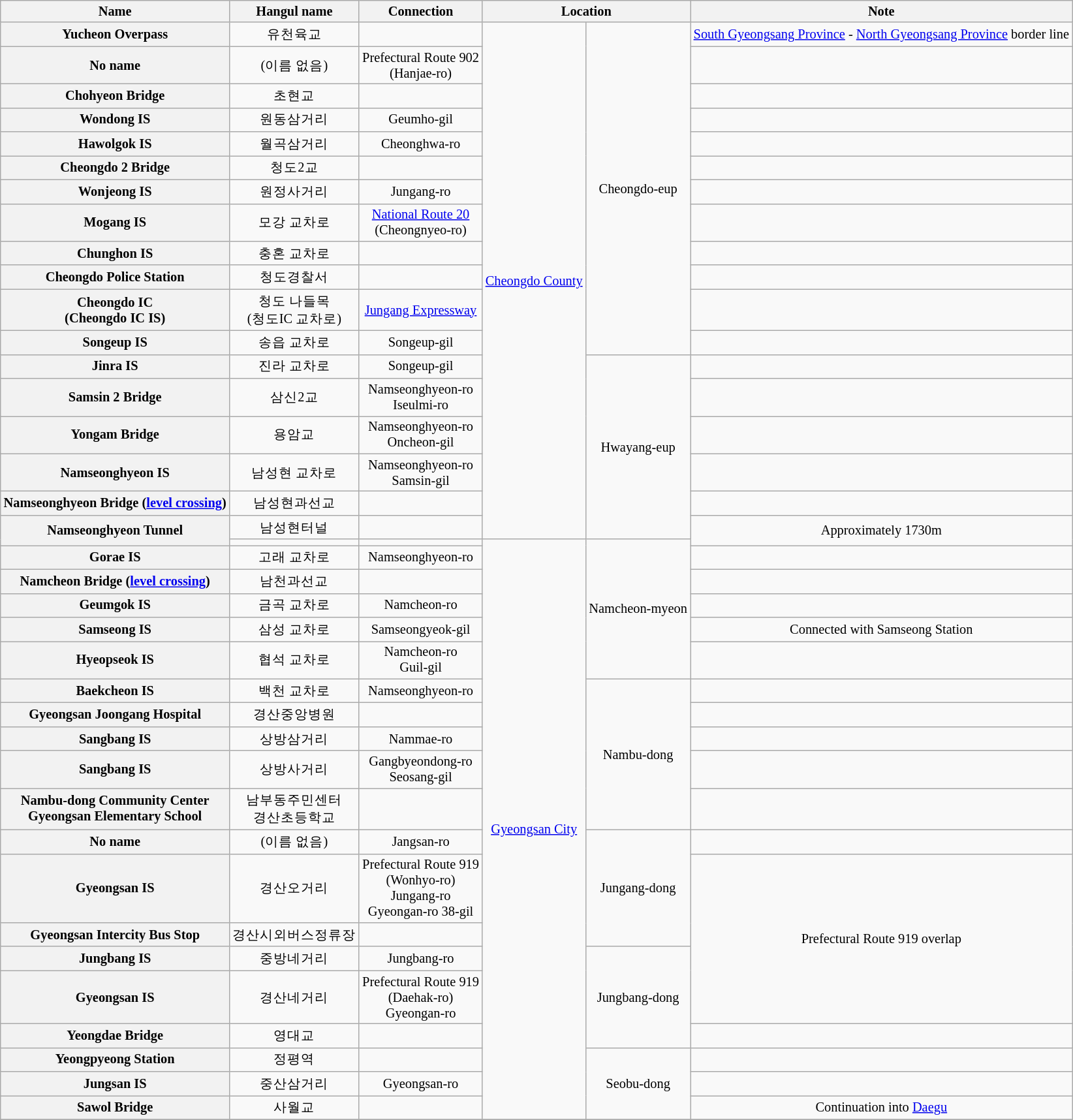<table class="wikitable" style="font-size: 85%; text-align: center;">
<tr>
<th>Name </th>
<th>Hangul name</th>
<th>Connection</th>
<th colspan="2">Location</th>
<th>Note</th>
</tr>
<tr>
<th>Yucheon Overpass</th>
<td>유천육교</td>
<td></td>
<td rowspan=18><a href='#'>Cheongdo County</a></td>
<td rowspan=12>Cheongdo-eup</td>
<td><a href='#'>South Gyeongsang Province</a> - <a href='#'>North Gyeongsang Province</a> border line</td>
</tr>
<tr>
<th>No name</th>
<td>(이름 없음)</td>
<td>Prefectural Route 902<br>(Hanjae-ro)</td>
<td></td>
</tr>
<tr>
<th>Chohyeon Bridge</th>
<td>초현교</td>
<td></td>
<td></td>
</tr>
<tr>
<th>Wondong IS</th>
<td>원동삼거리</td>
<td>Geumho-gil</td>
<td></td>
</tr>
<tr>
<th>Hawolgok IS</th>
<td>월곡삼거리</td>
<td>Cheonghwa-ro</td>
<td></td>
</tr>
<tr>
<th>Cheongdo 2 Bridge</th>
<td>청도2교</td>
<td></td>
<td></td>
</tr>
<tr>
<th>Wonjeong IS</th>
<td>원정사거리</td>
<td>Jungang-ro</td>
<td></td>
</tr>
<tr>
<th>Mogang IS</th>
<td>모강 교차로</td>
<td><a href='#'>National Route 20</a><br>(Cheongnyeo-ro)</td>
<td></td>
</tr>
<tr>
<th>Chunghon IS</th>
<td>충혼 교차로</td>
<td></td>
<td></td>
</tr>
<tr>
<th>Cheongdo Police Station</th>
<td>청도경찰서</td>
<td></td>
<td></td>
</tr>
<tr>
<th>Cheongdo IC<br>(Cheongdo IC IS)</th>
<td>청도 나들목<br>(청도IC 교차로)</td>
<td><a href='#'>Jungang Expressway</a></td>
<td></td>
</tr>
<tr>
<th>Songeup IS</th>
<td>송읍 교차로</td>
<td>Songeup-gil</td>
<td></td>
</tr>
<tr>
<th>Jinra IS</th>
<td>진라 교차로</td>
<td>Songeup-gil</td>
<td rowspan=6>Hwayang-eup</td>
<td></td>
</tr>
<tr>
<th>Samsin 2 Bridge</th>
<td>삼신2교</td>
<td>Namseonghyeon-ro<br>Iseulmi-ro</td>
<td></td>
</tr>
<tr>
<th>Yongam Bridge</th>
<td>용암교</td>
<td>Namseonghyeon-ro<br>Oncheon-gil</td>
<td></td>
</tr>
<tr>
<th>Namseonghyeon IS</th>
<td>남성현 교차로</td>
<td>Namseonghyeon-ro<br>Samsin-gil</td>
<td></td>
</tr>
<tr>
<th>Namseonghyeon Bridge (<a href='#'>level crossing</a>)</th>
<td>남성현과선교</td>
<td></td>
<td></td>
</tr>
<tr>
<th rowspan=2>Namseonghyeon Tunnel</th>
<td>남성현터널</td>
<td></td>
<td rowspan=2>Approximately 1730m</td>
</tr>
<tr>
<td></td>
<td></td>
<td rowspan=20><a href='#'>Gyeongsan City</a></td>
<td rowspan=6>Namcheon-myeon</td>
</tr>
<tr>
<th>Gorae IS</th>
<td>고래 교차로</td>
<td>Namseonghyeon-ro</td>
<td></td>
</tr>
<tr>
<th>Namcheon Bridge (<a href='#'>level crossing</a>)</th>
<td>남천과선교</td>
<td></td>
<td></td>
</tr>
<tr>
<th>Geumgok IS</th>
<td>금곡 교차로</td>
<td>Namcheon-ro</td>
<td></td>
</tr>
<tr>
<th>Samseong IS</th>
<td>삼성 교차로</td>
<td>Samseongyeok-gil</td>
<td>Connected with Samseong Station</td>
</tr>
<tr>
<th>Hyeopseok IS</th>
<td>협석 교차로</td>
<td>Namcheon-ro<br>Guil-gil</td>
<td></td>
</tr>
<tr>
<th>Baekcheon IS</th>
<td>백천 교차로</td>
<td>Namseonghyeon-ro</td>
<td rowspan=5>Nambu-dong</td>
<td></td>
</tr>
<tr>
<th>Gyeongsan Joongang Hospital</th>
<td>경산중앙병원</td>
<td></td>
<td></td>
</tr>
<tr>
<th>Sangbang IS</th>
<td>상방삼거리</td>
<td>Nammae-ro</td>
<td></td>
</tr>
<tr>
<th>Sangbang IS</th>
<td>상방사거리</td>
<td>Gangbyeondong-ro<br>Seosang-gil</td>
<td></td>
</tr>
<tr>
<th>Nambu-dong Community Center<br>Gyeongsan Elementary School</th>
<td>남부동주민센터<br>경산초등학교</td>
<td></td>
<td></td>
</tr>
<tr>
<th>No name</th>
<td>(이름 없음)</td>
<td>Jangsan-ro</td>
<td rowspan=3>Jungang-dong</td>
<td></td>
</tr>
<tr>
<th>Gyeongsan IS</th>
<td>경산오거리</td>
<td>Prefectural Route 919<br>(Wonhyo-ro)<br>Jungang-ro<br>Gyeongan-ro 38-gil</td>
<td rowspan=4>Prefectural Route 919 overlap</td>
</tr>
<tr>
<th>Gyeongsan Intercity Bus Stop</th>
<td>경산시외버스정류장</td>
<td></td>
</tr>
<tr>
<th>Jungbang IS</th>
<td>중방네거리</td>
<td>Jungbang-ro</td>
<td rowspan=3>Jungbang-dong</td>
</tr>
<tr>
<th>Gyeongsan IS</th>
<td>경산네거리</td>
<td>Prefectural Route 919<br>(Daehak-ro)<br>Gyeongan-ro</td>
</tr>
<tr>
<th>Yeongdae Bridge</th>
<td>영대교</td>
<td></td>
<td></td>
</tr>
<tr>
<th>Yeongpyeong Station</th>
<td>정평역</td>
<td></td>
<td rowspan=3>Seobu-dong</td>
<td></td>
</tr>
<tr>
<th>Jungsan IS</th>
<td>중산삼거리</td>
<td>Gyeongsan-ro</td>
<td></td>
</tr>
<tr>
<th>Sawol Bridge</th>
<td>사월교</td>
<td></td>
<td>Continuation into <a href='#'>Daegu</a></td>
</tr>
<tr>
</tr>
</table>
